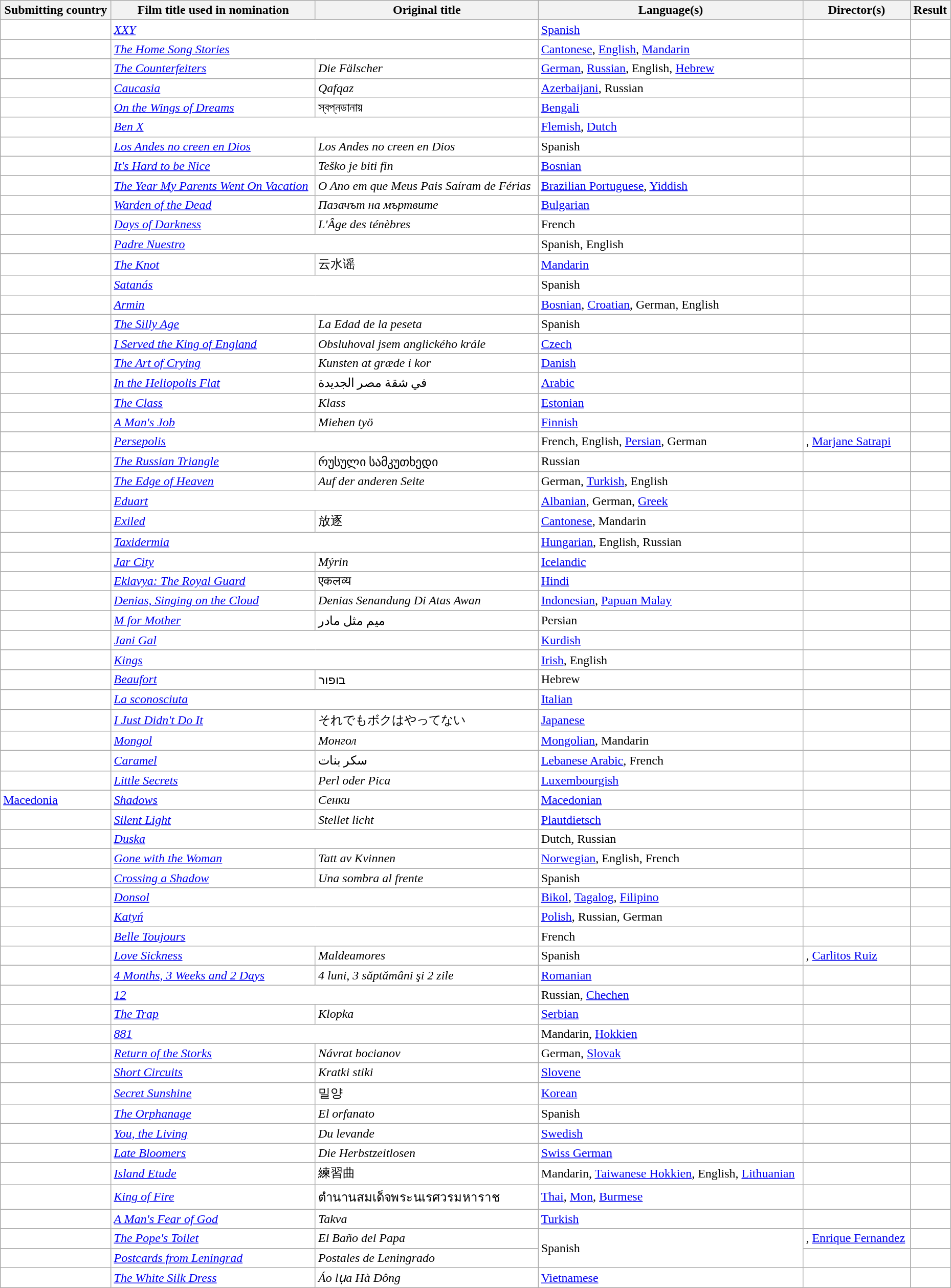<table class="wikitable sortable" width="98%" style="background:#ffffff;">
<tr>
<th>Submitting country</th>
<th>Film title used in nomination</th>
<th>Original title</th>
<th>Language(s)</th>
<th>Director(s)</th>
<th>Result</th>
</tr>
<tr>
<td></td>
<td colspan="2"><em><a href='#'>XXY</a></em></td>
<td><a href='#'>Spanish</a></td>
<td></td>
<td></td>
</tr>
<tr>
<td></td>
<td colspan="2"><em><a href='#'>The Home Song Stories</a></em></td>
<td><a href='#'>Cantonese</a>, <a href='#'>English</a>, <a href='#'>Mandarin</a></td>
<td></td>
<td></td>
</tr>
<tr>
<td></td>
<td><em><a href='#'>The Counterfeiters</a></em></td>
<td><em>Die Fälscher</em></td>
<td><a href='#'>German</a>, <a href='#'>Russian</a>, English, <a href='#'>Hebrew</a></td>
<td></td>
<td></td>
</tr>
<tr>
<td></td>
<td><em><a href='#'>Caucasia</a></em></td>
<td><em>Qafqaz</em></td>
<td><a href='#'>Azerbaijani</a>, Russian</td>
<td></td>
<td></td>
</tr>
<tr>
<td></td>
<td><em><a href='#'>On the Wings of Dreams</a></em></td>
<td>স্বপ্নডানায়</td>
<td><a href='#'>Bengali</a></td>
<td></td>
<td></td>
</tr>
<tr>
<td></td>
<td colspan="2"><em><a href='#'>Ben X</a></em></td>
<td><a href='#'>Flemish</a>, <a href='#'>Dutch</a></td>
<td></td>
<td></td>
</tr>
<tr>
<td></td>
<td><em><a href='#'>Los Andes no creen en Dios</a></em></td>
<td><em>Los Andes no creen en Dios</em></td>
<td>Spanish</td>
<td></td>
<td></td>
</tr>
<tr>
<td></td>
<td><em><a href='#'>It's Hard to be Nice</a></em></td>
<td><em>Teško je biti fin</em></td>
<td><a href='#'>Bosnian</a></td>
<td></td>
<td></td>
</tr>
<tr>
<td></td>
<td><em><a href='#'>The Year My Parents Went On Vacation</a></em></td>
<td><em>O Ano em que Meus Pais Saíram de Férias</em></td>
<td><a href='#'>Brazilian Portuguese</a>, <a href='#'>Yiddish</a></td>
<td></td>
<td></td>
</tr>
<tr>
<td></td>
<td><em><a href='#'>Warden of the Dead</a></em></td>
<td><em>Пазачът на мъртвите</em></td>
<td><a href='#'>Bulgarian</a></td>
<td></td>
<td></td>
</tr>
<tr>
<td></td>
<td><em><a href='#'>Days of Darkness</a></em></td>
<td><em>L'Âge des ténèbres</em></td>
<td>French</td>
<td></td>
<td></td>
</tr>
<tr>
<td></td>
<td colspan="2"><em><a href='#'>Padre Nuestro</a></em></td>
<td>Spanish, English</td>
<td></td>
<td></td>
</tr>
<tr>
<td></td>
<td><em><a href='#'>The Knot</a></em></td>
<td>云水谣</td>
<td><a href='#'>Mandarin</a></td>
<td></td>
<td></td>
</tr>
<tr>
<td></td>
<td colspan="2"><em><a href='#'>Satanás</a></em></td>
<td>Spanish</td>
<td></td>
<td></td>
</tr>
<tr>
<td></td>
<td colspan="2"><em><a href='#'>Armin</a></em></td>
<td><a href='#'>Bosnian</a>, <a href='#'>Croatian</a>, German, English</td>
<td></td>
<td></td>
</tr>
<tr>
<td></td>
<td><em><a href='#'>The Silly Age</a></em></td>
<td><em>La Edad de la peseta</em></td>
<td>Spanish</td>
<td></td>
<td></td>
</tr>
<tr>
<td></td>
<td><em><a href='#'>I Served the King of England</a></em></td>
<td><em>Obsluhoval jsem anglického krále</em></td>
<td><a href='#'>Czech</a></td>
<td></td>
<td></td>
</tr>
<tr>
<td></td>
<td><em><a href='#'>The Art of Crying</a></em></td>
<td><em>Kunsten at græde i kor</em></td>
<td><a href='#'>Danish</a></td>
<td></td>
<td></td>
</tr>
<tr>
<td></td>
<td><em><a href='#'>In the Heliopolis Flat</a></em></td>
<td>في شقة مصر الجديدة</td>
<td><a href='#'>Arabic</a></td>
<td></td>
<td></td>
</tr>
<tr>
<td></td>
<td><em><a href='#'>The Class</a></em></td>
<td><em>Klass</em></td>
<td><a href='#'>Estonian</a></td>
<td></td>
<td></td>
</tr>
<tr>
<td></td>
<td><em><a href='#'>A Man's Job</a></em></td>
<td><em>Miehen työ</em></td>
<td><a href='#'>Finnish</a></td>
<td></td>
<td></td>
</tr>
<tr>
<td></td>
<td colspan="2"><em><a href='#'>Persepolis</a></em></td>
<td>French, English, <a href='#'>Persian</a>, German</td>
<td>, <a href='#'>Marjane Satrapi</a></td>
<td></td>
</tr>
<tr>
<td></td>
<td><em><a href='#'>The Russian Triangle</a></em></td>
<td>რუსული სამკუთხედი</td>
<td>Russian</td>
<td></td>
<td></td>
</tr>
<tr>
<td></td>
<td><em><a href='#'>The Edge of Heaven</a></em></td>
<td><em>Auf der anderen Seite</em></td>
<td>German, <a href='#'>Turkish</a>, English</td>
<td></td>
<td></td>
</tr>
<tr>
<td></td>
<td colspan="2"><em><a href='#'>Eduart</a></em></td>
<td><a href='#'>Albanian</a>, German, <a href='#'>Greek</a></td>
<td></td>
<td></td>
</tr>
<tr>
<td></td>
<td><em><a href='#'>Exiled</a></em></td>
<td>放逐</td>
<td><a href='#'>Cantonese</a>, Mandarin</td>
<td></td>
<td></td>
</tr>
<tr>
<td></td>
<td colspan="2"><em><a href='#'>Taxidermia</a></em></td>
<td><a href='#'>Hungarian</a>, English, Russian</td>
<td></td>
<td></td>
</tr>
<tr>
<td></td>
<td><em><a href='#'>Jar City</a></em></td>
<td><em>Mýrin</em></td>
<td><a href='#'>Icelandic</a></td>
<td></td>
<td></td>
</tr>
<tr>
<td></td>
<td><em><a href='#'>Eklavya: The Royal Guard</a></em></td>
<td>एकलव्य</td>
<td><a href='#'>Hindi</a></td>
<td></td>
<td></td>
</tr>
<tr>
<td></td>
<td><em><a href='#'>Denias, Singing on the Cloud</a></em></td>
<td><em>Denias Senandung Di Atas Awan</em></td>
<td><a href='#'>Indonesian</a>, <a href='#'>Papuan Malay</a></td>
<td></td>
<td></td>
</tr>
<tr>
<td></td>
<td><em><a href='#'>M for Mother</a></em></td>
<td>میم مثل مادر</td>
<td>Persian</td>
<td></td>
<td></td>
</tr>
<tr>
<td></td>
<td colspan="2"><em><a href='#'>Jani Gal</a></em></td>
<td><a href='#'>Kurdish</a></td>
<td></td>
<td></td>
</tr>
<tr>
<td></td>
<td colspan="2"><em><a href='#'>Kings</a></em></td>
<td><a href='#'>Irish</a>, English</td>
<td></td>
<td></td>
</tr>
<tr>
<td></td>
<td><em><a href='#'>Beaufort</a></em></td>
<td>בופור</td>
<td>Hebrew</td>
<td></td>
<td></td>
</tr>
<tr>
<td></td>
<td colspan="2"><em><a href='#'>La sconosciuta</a></em></td>
<td><a href='#'>Italian</a></td>
<td></td>
<td></td>
</tr>
<tr>
<td></td>
<td><em><a href='#'>I Just Didn't Do It</a></em></td>
<td>それでもボクはやってない</td>
<td><a href='#'>Japanese</a></td>
<td></td>
<td></td>
</tr>
<tr>
<td></td>
<td><em><a href='#'>Mongol</a></em></td>
<td><em>Монгол</em></td>
<td><a href='#'>Mongolian</a>, Mandarin</td>
<td></td>
<td></td>
</tr>
<tr>
<td></td>
<td><em><a href='#'>Caramel</a></em></td>
<td>سكر بنات</td>
<td><a href='#'>Lebanese Arabic</a>, French</td>
<td></td>
<td></td>
</tr>
<tr>
<td></td>
<td><em><a href='#'>Little Secrets</a></em></td>
<td><em>Perl oder Pica</em></td>
<td><a href='#'>Luxembourgish</a></td>
<td></td>
<td></td>
</tr>
<tr>
<td> <a href='#'>Macedonia</a></td>
<td><em><a href='#'>Shadows</a></em></td>
<td><em>Сенки</em></td>
<td><a href='#'>Macedonian</a></td>
<td></td>
<td></td>
</tr>
<tr>
<td></td>
<td><em><a href='#'>Silent Light</a></em></td>
<td><em>Stellet licht</em></td>
<td><a href='#'>Plautdietsch</a></td>
<td></td>
<td></td>
</tr>
<tr>
<td></td>
<td colspan="2"><em><a href='#'>Duska</a></em></td>
<td>Dutch, Russian</td>
<td></td>
<td></td>
</tr>
<tr>
<td></td>
<td><em><a href='#'>Gone with the Woman</a></em></td>
<td><em>Tatt av Kvinnen</em></td>
<td><a href='#'>Norwegian</a>, English, French</td>
<td></td>
<td></td>
</tr>
<tr>
<td></td>
<td><em><a href='#'>Crossing a Shadow</a></em></td>
<td><em>Una sombra al frente</em></td>
<td>Spanish</td>
<td></td>
<td></td>
</tr>
<tr>
<td></td>
<td colspan="2"><em><a href='#'>Donsol</a></em></td>
<td><a href='#'>Bikol</a>, <a href='#'>Tagalog</a>, <a href='#'>Filipino</a></td>
<td></td>
<td></td>
</tr>
<tr>
<td></td>
<td colspan="2"><em><a href='#'>Katyń</a></em></td>
<td><a href='#'>Polish</a>, Russian, German</td>
<td></td>
<td></td>
</tr>
<tr>
<td></td>
<td colspan="2"><em><a href='#'>Belle Toujours</a></em></td>
<td>French</td>
<td></td>
<td></td>
</tr>
<tr>
<td></td>
<td><em><a href='#'>Love Sickness</a></em></td>
<td><em>Maldeamores</em></td>
<td>Spanish</td>
<td>, <a href='#'>Carlitos Ruiz</a></td>
<td></td>
</tr>
<tr>
<td></td>
<td><em><a href='#'>4 Months, 3 Weeks and 2 Days</a></em></td>
<td><em>4 luni, 3 săptămâni şi 2 zile</em></td>
<td><a href='#'>Romanian</a></td>
<td></td>
<td></td>
</tr>
<tr>
<td></td>
<td colspan="2"><em><a href='#'>12</a></em></td>
<td>Russian, <a href='#'>Chechen</a></td>
<td></td>
<td></td>
</tr>
<tr>
<td></td>
<td><em><a href='#'>The Trap</a></em></td>
<td><em>Klopka</em></td>
<td><a href='#'>Serbian</a></td>
<td></td>
<td></td>
</tr>
<tr>
<td></td>
<td colspan="2"><em><a href='#'>881</a></em></td>
<td>Mandarin, <a href='#'>Hokkien</a></td>
<td></td>
<td></td>
</tr>
<tr>
<td></td>
<td><em><a href='#'>Return of the Storks</a></em></td>
<td><em>Návrat bocianov</em></td>
<td>German, <a href='#'>Slovak</a></td>
<td></td>
<td></td>
</tr>
<tr>
<td></td>
<td><em><a href='#'>Short Circuits</a></em></td>
<td><em>Kratki stiki</em></td>
<td><a href='#'>Slovene</a></td>
<td></td>
<td></td>
</tr>
<tr>
<td></td>
<td><em><a href='#'>Secret Sunshine</a></em></td>
<td>밀양</td>
<td><a href='#'>Korean</a></td>
<td></td>
<td></td>
</tr>
<tr>
<td></td>
<td><em><a href='#'>The Orphanage</a></em></td>
<td><em>El orfanato</em></td>
<td>Spanish</td>
<td></td>
<td></td>
</tr>
<tr>
<td></td>
<td><em><a href='#'>You, the Living</a></em></td>
<td><em>Du levande</em></td>
<td><a href='#'>Swedish</a></td>
<td></td>
<td></td>
</tr>
<tr>
<td></td>
<td><em><a href='#'>Late Bloomers</a></em></td>
<td><em>Die Herbstzeitlosen</em></td>
<td><a href='#'>Swiss German</a></td>
<td></td>
<td></td>
</tr>
<tr>
<td></td>
<td><em><a href='#'>Island Etude</a></em></td>
<td>練習曲</td>
<td>Mandarin, <a href='#'>Taiwanese Hokkien</a>, English, <a href='#'>Lithuanian</a></td>
<td></td>
<td></td>
</tr>
<tr>
<td></td>
<td><em><a href='#'>King of Fire</a></em></td>
<td>ตำนานสมเด็จพระนเรศวรมหาราช</td>
<td><a href='#'>Thai</a>, <a href='#'>Mon</a>, <a href='#'>Burmese</a></td>
<td></td>
<td></td>
</tr>
<tr>
<td></td>
<td><em><a href='#'>A Man's Fear of God</a></em></td>
<td><em>Takva</em></td>
<td><a href='#'>Turkish</a></td>
<td></td>
<td></td>
</tr>
<tr>
<td></td>
<td><em><a href='#'>The Pope's Toilet</a></em></td>
<td><em>El Baño del Papa</em></td>
<td rowspan="2">Spanish</td>
<td>, <a href='#'>Enrique Fernandez</a></td>
<td></td>
</tr>
<tr>
<td></td>
<td><em><a href='#'>Postcards from Leningrad</a></em></td>
<td><em>Postales de Leningrado</em></td>
<td></td>
<td></td>
</tr>
<tr>
<td></td>
<td><em><a href='#'>The White Silk Dress</a></em></td>
<td><em>Áo lụa Hà Đông</em></td>
<td><a href='#'>Vietnamese</a></td>
<td></td>
<td></td>
</tr>
</table>
